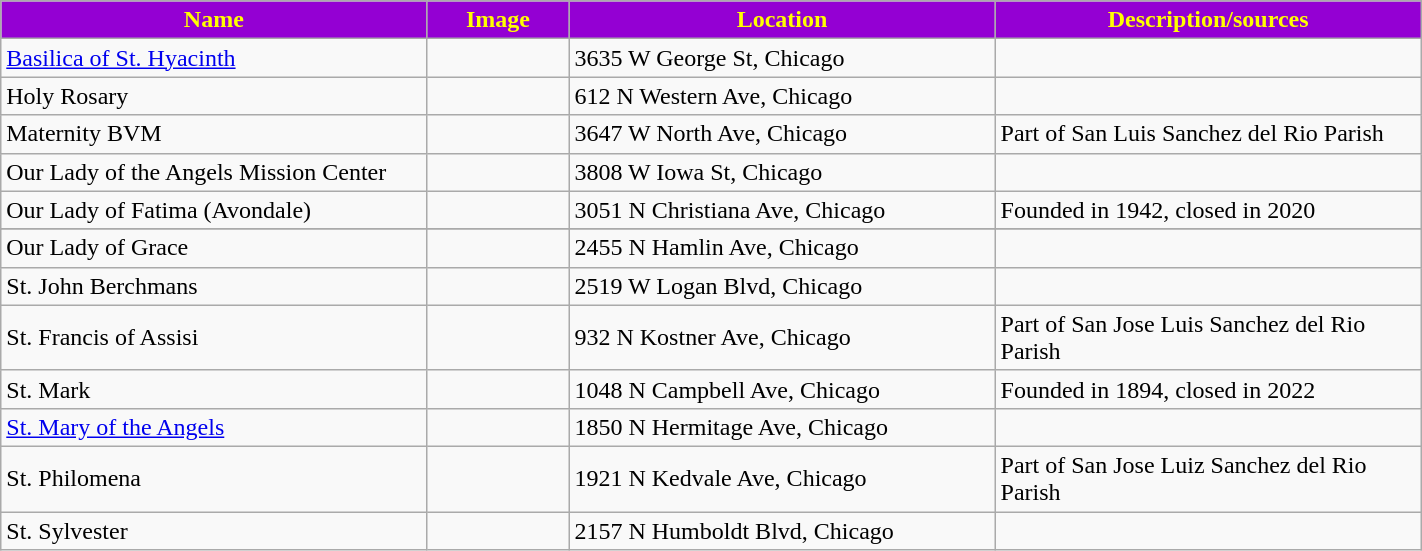<table class="wikitable sortable" style="width:75%">
<tr>
<th style="background:darkviolet; color:yellow;" width="30%"><strong>Name</strong></th>
<th style="background:darkviolet; color:yellow;" width="10%"><strong>Image</strong></th>
<th style="background:darkviolet; color:yellow;" width="30%"><strong>Location</strong></th>
<th style="background:darkviolet; color:yellow;" width="30%"><strong>Description/sources</strong></th>
</tr>
<tr>
<td><a href='#'>Basilica of St. Hyacinth</a></td>
<td></td>
<td>3635 W George St, Chicago</td>
<td></td>
</tr>
<tr>
<td>Holy Rosary</td>
<td></td>
<td>612 N Western Ave, Chicago</td>
<td></td>
</tr>
<tr>
<td>Maternity BVM</td>
<td></td>
<td>3647 W North Ave, Chicago</td>
<td>Part of San Luis Sanchez del Rio Parish</td>
</tr>
<tr>
<td>Our Lady of the Angels Mission Center</td>
<td></td>
<td>3808 W Iowa St, Chicago</td>
<td></td>
</tr>
<tr>
<td>Our Lady of Fatima (Avondale)</td>
<td></td>
<td>3051 N Christiana Ave, Chicago</td>
<td>Founded in 1942, closed in 2020</td>
</tr>
<tr>
</tr>
<tr>
<td>Our Lady of Grace</td>
<td></td>
<td>2455 N Hamlin Ave, Chicago</td>
<td></td>
</tr>
<tr>
<td>St. John Berchmans</td>
<td></td>
<td>2519 W Logan Blvd, Chicago</td>
<td></td>
</tr>
<tr>
<td>St. Francis of Assisi</td>
<td></td>
<td>932 N Kostner Ave, Chicago</td>
<td>Part of San Jose Luis Sanchez del Rio Parish</td>
</tr>
<tr>
<td>St. Mark</td>
<td></td>
<td>1048 N Campbell Ave, Chicago</td>
<td>Founded in 1894, closed in 2022</td>
</tr>
<tr>
<td><a href='#'>St. Mary of the Angels</a></td>
<td></td>
<td>1850 N Hermitage Ave, Chicago</td>
<td></td>
</tr>
<tr>
<td>St. Philomena</td>
<td></td>
<td>1921 N Kedvale Ave, Chicago</td>
<td>Part of San Jose Luiz Sanchez del Rio Parish</td>
</tr>
<tr>
<td>St. Sylvester</td>
<td></td>
<td>2157 N Humboldt Blvd, Chicago</td>
<td></td>
</tr>
</table>
